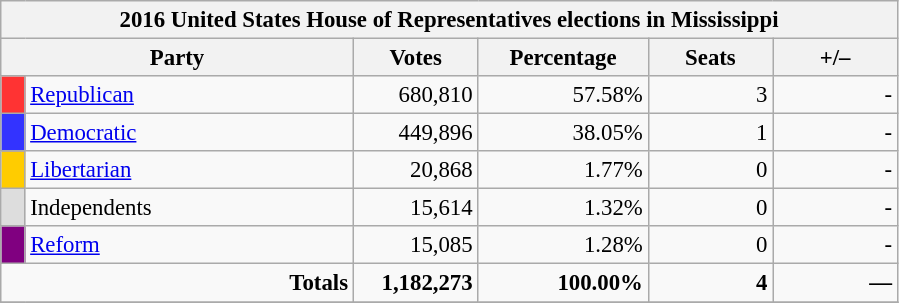<table class="wikitable" style="font-size: 95%;">
<tr>
<th colspan="6">2016 United States House of Representatives elections in Mississippi</th>
</tr>
<tr>
<th colspan=2 style="width: 15em">Party</th>
<th style="width: 5em">Votes</th>
<th style="width: 7em">Percentage</th>
<th style="width: 5em">Seats</th>
<th style="width: 5em">+/–</th>
</tr>
<tr>
<th style="background-color:#FF3333; width: 3px"></th>
<td style="width: 130px"><a href='#'>Republican</a></td>
<td align="right">680,810</td>
<td align="right">57.58%</td>
<td align="right">3</td>
<td align="right">-</td>
</tr>
<tr>
<th style="background-color:#3333FF; width: 3px"></th>
<td style="width: 130px"><a href='#'>Democratic</a></td>
<td align="right">449,896</td>
<td align="right">38.05%</td>
<td align="right">1</td>
<td align="right">-</td>
</tr>
<tr>
<th style="background-color:#FFCC00; width: 3px"></th>
<td style="width: 130px"><a href='#'>Libertarian</a></td>
<td align="right">20,868</td>
<td align="right">1.77%</td>
<td align="right">0</td>
<td align="right">-</td>
</tr>
<tr>
<th style="background-color:#DDDDDD; width: 3px"></th>
<td style="width: 130px">Independents</td>
<td align="right">15,614</td>
<td align="right">1.32%</td>
<td align="right">0</td>
<td align="right">-</td>
</tr>
<tr>
<th style="background-color:#800080; width: 3px"></th>
<td style="width: 130px"><a href='#'>Reform</a></td>
<td align="right">15,085</td>
<td align="right">1.28%</td>
<td align="right">0</td>
<td align="right">-</td>
</tr>
<tr>
<td colspan="2" align="right"><strong>Totals</strong></td>
<td align="right"><strong>1,182,273</strong></td>
<td align="right"><strong>100.00%</strong></td>
<td align="right"><strong>4</strong></td>
<td align="right"><strong>—</strong></td>
</tr>
<tr bgcolor="#EEEEEE">
</tr>
</table>
